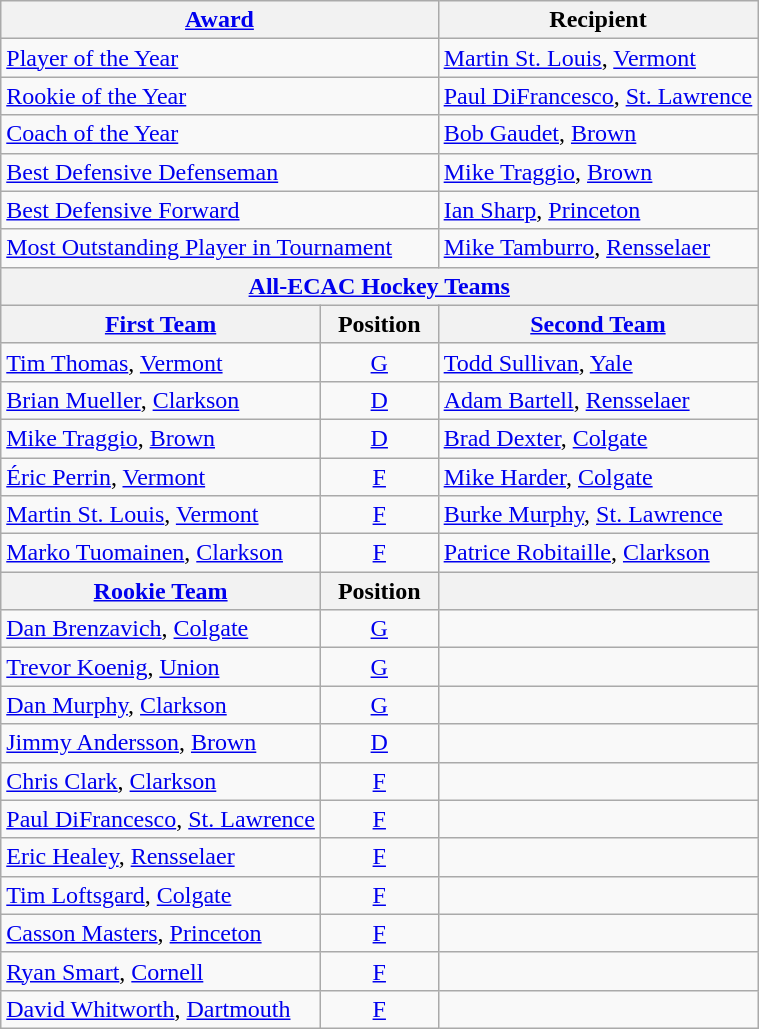<table class="wikitable">
<tr>
<th colspan=2><a href='#'>Award</a></th>
<th>Recipient</th>
</tr>
<tr>
<td colspan=2><a href='#'>Player of the Year</a></td>
<td><a href='#'>Martin St. Louis</a>, <a href='#'>Vermont</a></td>
</tr>
<tr>
<td colspan=2><a href='#'>Rookie of the Year</a></td>
<td><a href='#'>Paul DiFrancesco</a>, <a href='#'>St. Lawrence</a></td>
</tr>
<tr>
<td colspan=2><a href='#'>Coach of the Year</a></td>
<td><a href='#'>Bob Gaudet</a>, <a href='#'>Brown</a></td>
</tr>
<tr>
<td colspan=2><a href='#'>Best Defensive Defenseman</a></td>
<td><a href='#'>Mike Traggio</a>, <a href='#'>Brown</a></td>
</tr>
<tr>
<td colspan=2><a href='#'>Best Defensive Forward</a></td>
<td><a href='#'>Ian Sharp</a>, <a href='#'>Princeton</a></td>
</tr>
<tr>
<td colspan=2><a href='#'>Most Outstanding Player in Tournament</a></td>
<td><a href='#'>Mike Tamburro</a>, <a href='#'>Rensselaer</a></td>
</tr>
<tr>
<th colspan=3><a href='#'>All-ECAC Hockey Teams</a></th>
</tr>
<tr>
<th><a href='#'>First Team</a></th>
<th>  Position  </th>
<th><a href='#'>Second Team</a></th>
</tr>
<tr>
<td><a href='#'>Tim Thomas</a>, <a href='#'>Vermont</a></td>
<td align=center><a href='#'>G</a></td>
<td><a href='#'>Todd Sullivan</a>, <a href='#'>Yale</a></td>
</tr>
<tr>
<td><a href='#'>Brian Mueller</a>, <a href='#'>Clarkson</a></td>
<td align=center><a href='#'>D</a></td>
<td><a href='#'>Adam Bartell</a>, <a href='#'>Rensselaer</a></td>
</tr>
<tr>
<td><a href='#'>Mike Traggio</a>, <a href='#'>Brown</a></td>
<td align=center><a href='#'>D</a></td>
<td><a href='#'>Brad Dexter</a>, <a href='#'>Colgate</a></td>
</tr>
<tr>
<td><a href='#'>Éric Perrin</a>, <a href='#'>Vermont</a></td>
<td align=center><a href='#'>F</a></td>
<td><a href='#'>Mike Harder</a>, <a href='#'>Colgate</a></td>
</tr>
<tr>
<td><a href='#'>Martin St. Louis</a>, <a href='#'>Vermont</a></td>
<td align=center><a href='#'>F</a></td>
<td><a href='#'>Burke Murphy</a>, <a href='#'>St. Lawrence</a></td>
</tr>
<tr>
<td><a href='#'>Marko Tuomainen</a>, <a href='#'>Clarkson</a></td>
<td align=center><a href='#'>F</a></td>
<td><a href='#'>Patrice Robitaille</a>, <a href='#'>Clarkson</a></td>
</tr>
<tr>
<th><a href='#'>Rookie Team</a></th>
<th>  Position  </th>
<th></th>
</tr>
<tr>
<td><a href='#'>Dan Brenzavich</a>, <a href='#'>Colgate</a></td>
<td align=center><a href='#'>G</a></td>
<td></td>
</tr>
<tr>
<td><a href='#'>Trevor Koenig</a>, <a href='#'>Union</a></td>
<td align=center><a href='#'>G</a></td>
<td></td>
</tr>
<tr>
<td><a href='#'>Dan Murphy</a>, <a href='#'>Clarkson</a></td>
<td align=center><a href='#'>G</a></td>
<td></td>
</tr>
<tr>
<td><a href='#'>Jimmy Andersson</a>, <a href='#'>Brown</a></td>
<td align=center><a href='#'>D</a></td>
<td></td>
</tr>
<tr>
<td><a href='#'>Chris Clark</a>, <a href='#'>Clarkson</a></td>
<td align=center><a href='#'>F</a></td>
<td></td>
</tr>
<tr>
<td><a href='#'>Paul DiFrancesco</a>, <a href='#'>St. Lawrence</a></td>
<td align=center><a href='#'>F</a></td>
<td></td>
</tr>
<tr>
<td><a href='#'>Eric Healey</a>, <a href='#'>Rensselaer</a></td>
<td align=center><a href='#'>F</a></td>
<td></td>
</tr>
<tr>
<td><a href='#'>Tim Loftsgard</a>, <a href='#'>Colgate</a></td>
<td align=center><a href='#'>F</a></td>
<td></td>
</tr>
<tr>
<td><a href='#'>Casson Masters</a>, <a href='#'>Princeton</a></td>
<td align=center><a href='#'>F</a></td>
<td></td>
</tr>
<tr>
<td><a href='#'>Ryan Smart</a>, <a href='#'>Cornell</a></td>
<td align=center><a href='#'>F</a></td>
<td></td>
</tr>
<tr>
<td><a href='#'>David Whitworth</a>, <a href='#'>Dartmouth</a></td>
<td align=center><a href='#'>F</a></td>
<td></td>
</tr>
</table>
